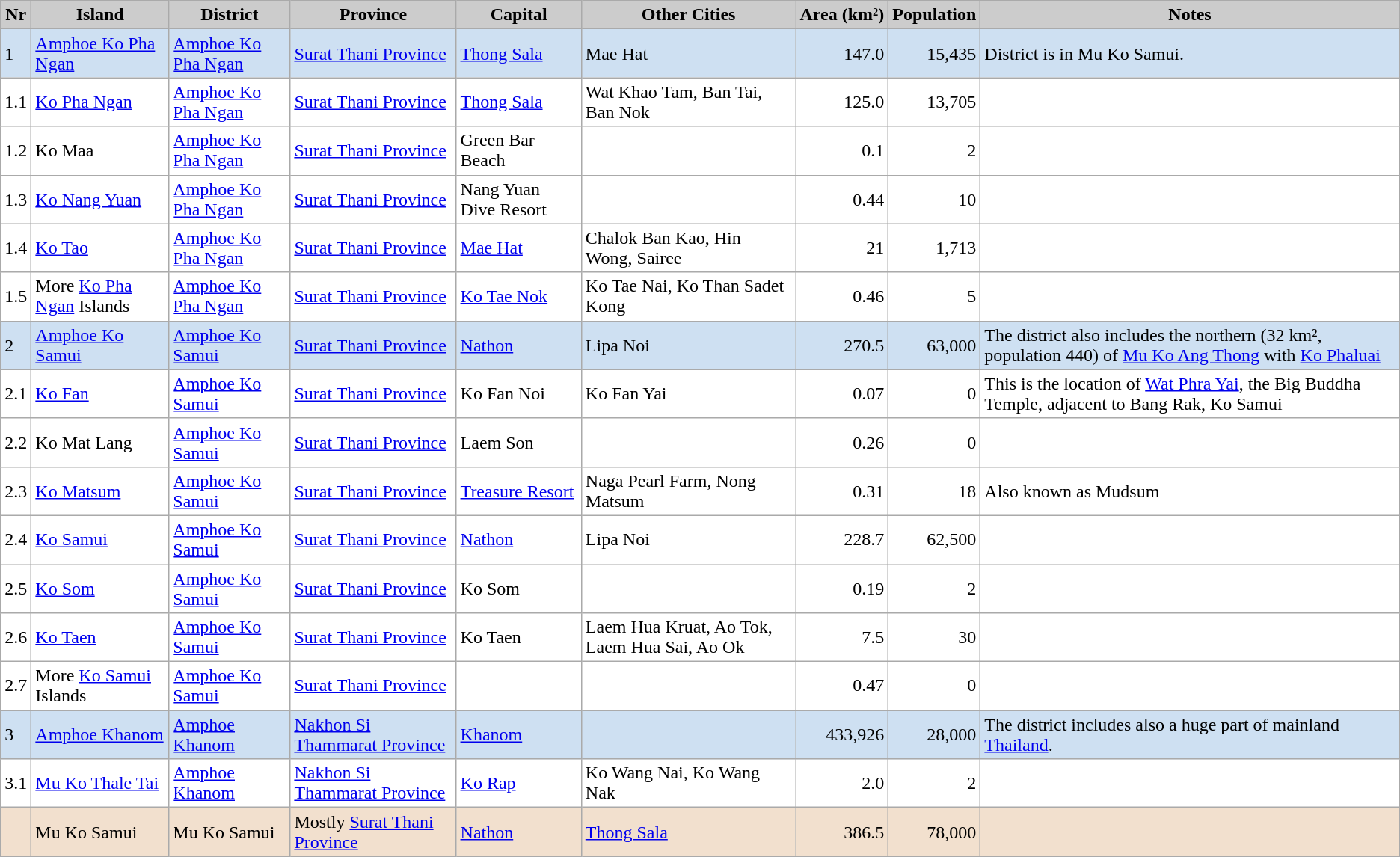<table class="wikitable sortable">
<tr>
<th style="background: #CCC;">Nr</th>
<th style="background: #CCC;" class="unsortable">Island</th>
<th style="background: #CCC;" class="unsortable">District</th>
<th style="background: #CCC;" class="unsortable">Province</th>
<th style="background: #CCC;" class="unsortable">Capital</th>
<th style="background: #CCC;" class="unsortable">Other Cities</th>
<th style="background: #CCC;">Area (km²)</th>
<th style="background: #CCC;">Population</th>
<th style="background: #CCC;">Notes</th>
</tr>
<tr style="background:#CEE0F2;">
<td>1</td>
<td><a href='#'>Amphoe Ko Pha Ngan</a></td>
<td><a href='#'>Amphoe Ko Pha Ngan</a></td>
<td><a href='#'>Surat Thani Province</a></td>
<td><a href='#'>Thong Sala</a></td>
<td>Mae Hat</td>
<td align="right">147.0</td>
<td align="right">15,435</td>
<td>District is in Mu Ko Samui.</td>
</tr>
<tr style="background:#FFF;">
<td>1.1</td>
<td><a href='#'>Ko Pha Ngan</a></td>
<td><a href='#'>Amphoe Ko Pha Ngan</a></td>
<td><a href='#'>Surat Thani Province</a></td>
<td><a href='#'>Thong Sala</a></td>
<td>Wat Khao Tam, Ban Tai, Ban Nok</td>
<td align="right">125.0</td>
<td align="right">13,705</td>
<td></td>
</tr>
<tr style="background:#FFF;">
<td>1.2</td>
<td>Ko Maa</td>
<td><a href='#'>Amphoe Ko Pha Ngan</a></td>
<td><a href='#'>Surat Thani Province</a></td>
<td>Green Bar Beach</td>
<td></td>
<td align="right">0.1</td>
<td align="right">2</td>
<td></td>
</tr>
<tr style="background:#FFF;">
<td>1.3</td>
<td><a href='#'>Ko Nang Yuan</a></td>
<td><a href='#'>Amphoe Ko Pha Ngan</a></td>
<td><a href='#'>Surat Thani Province</a></td>
<td>Nang Yuan Dive Resort</td>
<td></td>
<td align="right">0.44</td>
<td align="right">10</td>
<td></td>
</tr>
<tr style="background:#FFF;">
<td>1.4</td>
<td><a href='#'>Ko Tao</a></td>
<td><a href='#'>Amphoe Ko Pha Ngan</a></td>
<td><a href='#'>Surat Thani Province</a></td>
<td><a href='#'>Mae Hat</a></td>
<td>Chalok Ban Kao, Hin Wong, Sairee</td>
<td align="right">21</td>
<td align="right">1,713</td>
<td></td>
</tr>
<tr style="background:#FFF;">
<td>1.5</td>
<td>More <a href='#'>Ko Pha Ngan</a> Islands</td>
<td><a href='#'>Amphoe Ko Pha Ngan</a></td>
<td><a href='#'>Surat Thani Province</a></td>
<td><a href='#'>Ko Tae Nok</a></td>
<td>Ko Tae Nai, Ko Than Sadet Kong</td>
<td align="right">0.46</td>
<td align="right">5</td>
<td></td>
</tr>
<tr style="background:#CEE0F2;">
<td>2</td>
<td><a href='#'>Amphoe Ko Samui</a></td>
<td><a href='#'>Amphoe Ko Samui</a></td>
<td><a href='#'>Surat Thani Province</a></td>
<td><a href='#'>Nathon</a></td>
<td>Lipa Noi</td>
<td align="right">270.5</td>
<td align="right">63,000</td>
<td>The district also includes the northern (32 km², population 440) of <a href='#'>Mu Ko Ang Thong</a> with <a href='#'>Ko Phaluai</a></td>
</tr>
<tr style="background:#FFF;">
<td>2.1</td>
<td><a href='#'>Ko Fan</a></td>
<td><a href='#'>Amphoe Ko Samui</a></td>
<td><a href='#'>Surat Thani Province</a></td>
<td>Ko Fan Noi</td>
<td>Ko Fan Yai</td>
<td align="right">0.07</td>
<td align="right">0</td>
<td>This  is the location of <a href='#'>Wat Phra Yai</a>, the Big Buddha Temple, adjacent to Bang Rak, Ko Samui</td>
</tr>
<tr style="background:#FFF;">
<td>2.2</td>
<td>Ko Mat Lang</td>
<td><a href='#'>Amphoe Ko Samui</a></td>
<td><a href='#'>Surat Thani Province</a></td>
<td>Laem Son</td>
<td></td>
<td align="right">0.26</td>
<td align="right">0</td>
<td></td>
</tr>
<tr style="background:#FFF;">
<td>2.3</td>
<td><a href='#'>Ko Matsum</a></td>
<td><a href='#'>Amphoe Ko Samui</a></td>
<td><a href='#'>Surat Thani Province</a></td>
<td><a href='#'>Treasure Resort</a></td>
<td>Naga Pearl Farm, Nong Matsum</td>
<td align="right">0.31</td>
<td align="right">18</td>
<td>Also known as Mudsum</td>
</tr>
<tr style="background:#FFF;">
<td>2.4</td>
<td><a href='#'>Ko Samui</a></td>
<td><a href='#'>Amphoe Ko Samui</a></td>
<td><a href='#'>Surat Thani Province</a></td>
<td><a href='#'>Nathon</a></td>
<td>Lipa Noi</td>
<td align="right">228.7</td>
<td align="right">62,500</td>
<td></td>
</tr>
<tr style="background:#FFF;">
<td>2.5</td>
<td><a href='#'>Ko Som</a></td>
<td><a href='#'>Amphoe Ko Samui</a></td>
<td><a href='#'>Surat Thani Province</a></td>
<td>Ko Som</td>
<td></td>
<td align="right">0.19</td>
<td align="right">2</td>
<td></td>
</tr>
<tr style="background:#FFF;">
<td>2.6</td>
<td><a href='#'>Ko Taen</a></td>
<td><a href='#'>Amphoe Ko Samui</a></td>
<td><a href='#'>Surat Thani Province</a></td>
<td>Ko Taen</td>
<td>Laem Hua Kruat, Ao Tok, Laem Hua Sai, Ao Ok</td>
<td align="right">7.5</td>
<td align="right">30</td>
<td></td>
</tr>
<tr style="background:#FFF;">
<td>2.7</td>
<td>More <a href='#'>Ko Samui</a> Islands</td>
<td><a href='#'>Amphoe Ko Samui</a></td>
<td><a href='#'>Surat Thani Province</a></td>
<td></td>
<td></td>
<td align="right">0.47</td>
<td align="right">0</td>
<td></td>
</tr>
<tr style="background:#CEE0F2;">
<td>3</td>
<td><a href='#'>Amphoe Khanom</a></td>
<td><a href='#'>Amphoe Khanom</a></td>
<td><a href='#'>Nakhon Si Thammarat Province</a></td>
<td><a href='#'>Khanom</a></td>
<td></td>
<td align="right">433,926</td>
<td align="right">28,000</td>
<td>The district includes also a huge part of mainland <a href='#'>Thailand</a>.</td>
</tr>
<tr style="background:#FFF;">
<td>3.1</td>
<td><a href='#'>Mu Ko Thale Tai</a></td>
<td><a href='#'>Amphoe Khanom</a></td>
<td><a href='#'>Nakhon Si Thammarat Province</a></td>
<td><a href='#'>Ko Rap</a></td>
<td>Ko Wang Nai, Ko Wang Nak</td>
<td align="right">2.0</td>
<td align="right">2</td>
<td> </td>
</tr>
<tr style="background:#F2E0CE;" | class="sortbottom">
<td> </td>
<td>Mu Ko Samui</td>
<td>Mu Ko Samui</td>
<td>Mostly <a href='#'>Surat Thani Province</a></td>
<td><a href='#'>Nathon</a></td>
<td><a href='#'>Thong Sala</a></td>
<td align="right">386.5</td>
<td align="right">78,000</td>
<td></td>
</tr>
</table>
